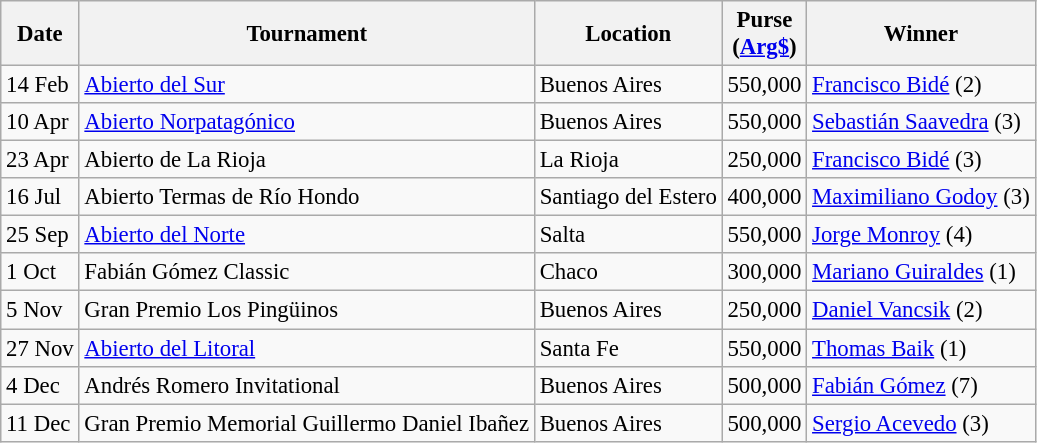<table class="wikitable" style="font-size:95%">
<tr>
<th>Date</th>
<th>Tournament</th>
<th>Location</th>
<th>Purse<br>(<a href='#'>Arg$</a>)</th>
<th>Winner</th>
</tr>
<tr>
<td>14 Feb</td>
<td><a href='#'>Abierto del Sur</a></td>
<td>Buenos Aires</td>
<td align=right>550,000</td>
<td> <a href='#'>Francisco Bidé</a> (2)</td>
</tr>
<tr>
<td>10 Apr</td>
<td><a href='#'>Abierto Norpatagónico</a></td>
<td>Buenos Aires</td>
<td align=right>550,000</td>
<td> <a href='#'>Sebastián Saavedra</a> (3)</td>
</tr>
<tr>
<td>23 Apr</td>
<td>Abierto de La Rioja</td>
<td>La Rioja</td>
<td align=right>250,000</td>
<td> <a href='#'>Francisco Bidé</a> (3)</td>
</tr>
<tr>
<td>16 Jul</td>
<td>Abierto Termas de Río Hondo</td>
<td>Santiago del Estero</td>
<td align=right>400,000</td>
<td> <a href='#'>Maximiliano Godoy</a> (3)</td>
</tr>
<tr>
<td>25 Sep</td>
<td><a href='#'>Abierto del Norte</a></td>
<td>Salta</td>
<td align=right>550,000</td>
<td> <a href='#'>Jorge Monroy</a> (4)</td>
</tr>
<tr>
<td>1 Oct</td>
<td>Fabián Gómez Classic</td>
<td>Chaco</td>
<td align=right>300,000</td>
<td> <a href='#'>Mariano Guiraldes</a> (1)</td>
</tr>
<tr>
<td>5 Nov</td>
<td>Gran Premio Los Pingüinos</td>
<td>Buenos Aires</td>
<td align=right>250,000</td>
<td> <a href='#'>Daniel Vancsik</a> (2)</td>
</tr>
<tr>
<td>27 Nov</td>
<td><a href='#'>Abierto del Litoral</a></td>
<td>Santa Fe</td>
<td align=right>550,000</td>
<td> <a href='#'>Thomas Baik</a> (1)</td>
</tr>
<tr>
<td>4 Dec</td>
<td>Andrés Romero Invitational</td>
<td>Buenos Aires</td>
<td align=right>500,000</td>
<td> <a href='#'>Fabián Gómez</a> (7)</td>
</tr>
<tr>
<td>11 Dec</td>
<td>Gran Premio Memorial Guillermo Daniel Ibañez</td>
<td>Buenos Aires</td>
<td align=right>500,000</td>
<td> <a href='#'>Sergio Acevedo</a> (3)</td>
</tr>
</table>
